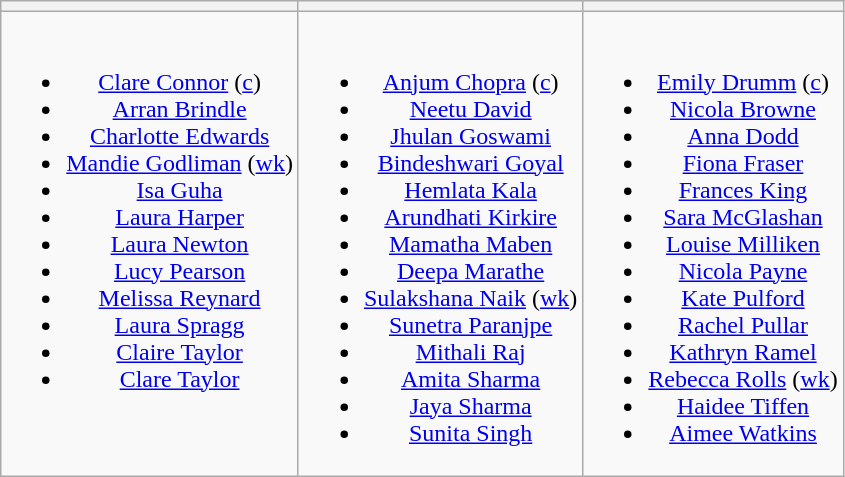<table class="wikitable" style="text-align:center">
<tr>
<th></th>
<th></th>
<th></th>
</tr>
<tr style="vertical-align:top">
<td><br><ul><li><a href='#'>Clare Connor</a> (<a href='#'>c</a>)</li><li><a href='#'>Arran Brindle</a></li><li><a href='#'>Charlotte Edwards</a></li><li><a href='#'>Mandie Godliman</a> (<a href='#'>wk</a>)</li><li><a href='#'>Isa Guha</a></li><li><a href='#'>Laura Harper</a></li><li><a href='#'>Laura Newton</a></li><li><a href='#'>Lucy Pearson</a></li><li><a href='#'>Melissa Reynard</a></li><li><a href='#'>Laura Spragg</a></li><li><a href='#'>Claire Taylor</a></li><li><a href='#'>Clare Taylor</a></li></ul></td>
<td><br><ul><li><a href='#'>Anjum Chopra</a> (<a href='#'>c</a>)</li><li><a href='#'>Neetu David</a></li><li><a href='#'>Jhulan Goswami</a></li><li><a href='#'>Bindeshwari Goyal</a></li><li><a href='#'>Hemlata Kala</a></li><li><a href='#'>Arundhati Kirkire</a></li><li><a href='#'>Mamatha Maben</a></li><li><a href='#'>Deepa Marathe</a></li><li><a href='#'>Sulakshana Naik</a> (<a href='#'>wk</a>)</li><li><a href='#'>Sunetra Paranjpe</a></li><li><a href='#'>Mithali Raj</a></li><li><a href='#'>Amita Sharma</a></li><li><a href='#'>Jaya Sharma</a></li><li><a href='#'>Sunita Singh</a></li></ul></td>
<td><br><ul><li><a href='#'>Emily Drumm</a> (<a href='#'>c</a>)</li><li><a href='#'>Nicola Browne</a></li><li><a href='#'>Anna Dodd</a></li><li><a href='#'>Fiona Fraser</a></li><li><a href='#'>Frances King</a></li><li><a href='#'>Sara McGlashan</a></li><li><a href='#'>Louise Milliken</a></li><li><a href='#'>Nicola Payne</a></li><li><a href='#'>Kate Pulford</a></li><li><a href='#'>Rachel Pullar</a></li><li><a href='#'>Kathryn Ramel</a></li><li><a href='#'>Rebecca Rolls</a> (<a href='#'>wk</a>)</li><li><a href='#'>Haidee Tiffen</a></li><li><a href='#'>Aimee Watkins</a></li></ul></td>
</tr>
</table>
